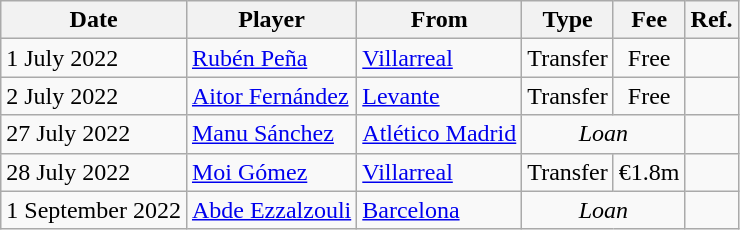<table class="wikitable">
<tr>
<th>Date</th>
<th>Player</th>
<th>From</th>
<th>Type</th>
<th>Fee</th>
<th>Ref.</th>
</tr>
<tr>
<td>1 July 2022</td>
<td> <a href='#'>Rubén Peña</a></td>
<td><a href='#'>Villarreal</a></td>
<td align=center>Transfer</td>
<td align=center>Free</td>
<td align=center></td>
</tr>
<tr>
<td>2 July 2022</td>
<td> <a href='#'>Aitor Fernández</a></td>
<td><a href='#'>Levante</a></td>
<td align=center>Transfer</td>
<td align=center>Free</td>
<td align=center></td>
</tr>
<tr>
<td>27 July 2022</td>
<td> <a href='#'>Manu Sánchez</a></td>
<td><a href='#'>Atlético Madrid</a></td>
<td colspan=2 align=center><em>Loan</em></td>
<td align=center></td>
</tr>
<tr>
<td>28 July 2022</td>
<td> <a href='#'>Moi Gómez</a></td>
<td><a href='#'>Villarreal</a></td>
<td align=center>Transfer</td>
<td align=center>€1.8m</td>
<td align=center></td>
</tr>
<tr>
<td>1 September 2022</td>
<td> <a href='#'>Abde Ezzalzouli</a></td>
<td><a href='#'>Barcelona</a></td>
<td colspan=2 align=center><em>Loan</em></td>
<td align=center></td>
</tr>
</table>
